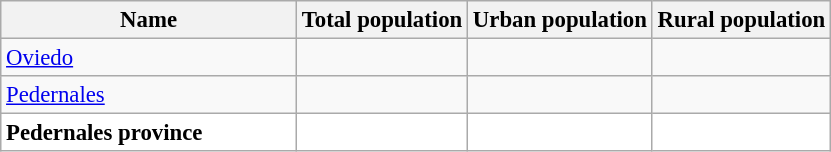<table class="wikitable sortable" style="text-align:right; font-size:95%;">
<tr>
<th width="190px">Name</th>
<th>Total population</th>
<th>Urban population</th>
<th>Rural population</th>
</tr>
<tr>
<td align="left"><a href='#'>Oviedo</a></td>
<td></td>
<td></td>
<td></td>
</tr>
<tr>
<td align="left"><a href='#'>Pedernales</a></td>
<td></td>
<td></td>
<td></td>
</tr>
<tr style="background:white">
<td align="left"><strong>Pedernales province</strong></td>
<td></td>
<td></td>
<td></td>
</tr>
</table>
